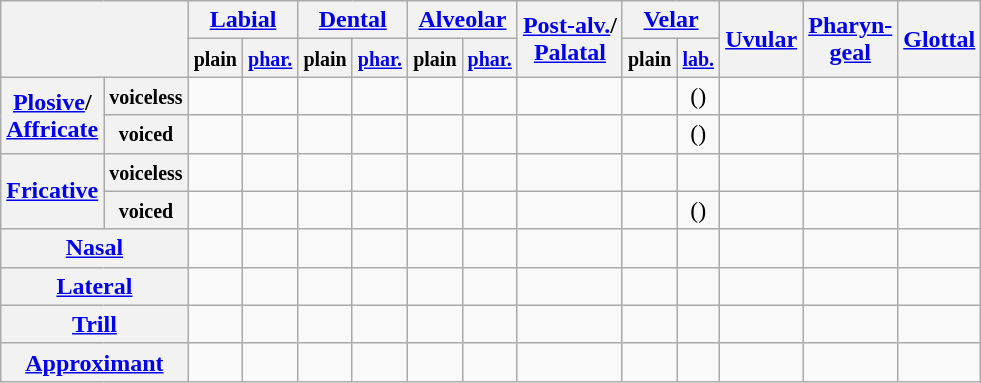<table class="wikitable" style="text-align:center">
<tr>
<th colspan="2" rowspan="2"></th>
<th colspan="2"><a href='#'>Labial</a></th>
<th colspan="2"><a href='#'>Dental</a></th>
<th colspan="2"><a href='#'>Alveolar</a></th>
<th rowspan="2"><a href='#'>Post-alv.</a>/<br><a href='#'>Palatal</a></th>
<th colspan="2"><a href='#'>Velar</a></th>
<th rowspan="2"><a href='#'>Uvular</a></th>
<th rowspan="2"><a href='#'>Pharyn-<br>geal</a></th>
<th rowspan="2"><a href='#'>Glottal</a></th>
</tr>
<tr>
<th><small>plain</small></th>
<th><small><a href='#'>phar.</a></small></th>
<th><small>plain</small></th>
<th><a href='#'><small>phar.</small></a></th>
<th><small>plain</small></th>
<th><a href='#'><small>phar.</small></a></th>
<th><small>plain</small></th>
<th><small><a href='#'>lab.</a></small></th>
</tr>
<tr>
<th rowspan="2"><a href='#'>Plosive</a>/<br><a href='#'>Affricate</a></th>
<th><small>voiceless</small></th>
<td></td>
<td></td>
<td></td>
<td></td>
<td></td>
<td></td>
<td></td>
<td></td>
<td>()</td>
<td></td>
<td></td>
<td></td>
</tr>
<tr>
<th><small>voiced</small></th>
<td></td>
<td></td>
<td></td>
<td></td>
<td></td>
<td></td>
<td></td>
<td></td>
<td>()</td>
<td></td>
<td></td>
<td></td>
</tr>
<tr>
<th rowspan="2"><a href='#'>Fricative</a></th>
<th><small>voiceless</small></th>
<td></td>
<td></td>
<td></td>
<td></td>
<td></td>
<td></td>
<td></td>
<td></td>
<td></td>
<td></td>
<td></td>
<td></td>
</tr>
<tr>
<th><small>voiced</small></th>
<td></td>
<td></td>
<td></td>
<td></td>
<td></td>
<td></td>
<td></td>
<td></td>
<td>()</td>
<td></td>
<td></td>
<td></td>
</tr>
<tr>
<th colspan="2"><a href='#'>Nasal</a></th>
<td></td>
<td></td>
<td></td>
<td></td>
<td></td>
<td></td>
<td></td>
<td></td>
<td></td>
<td></td>
<td></td>
<td></td>
</tr>
<tr>
<th colspan="2"><a href='#'>Lateral</a></th>
<td></td>
<td></td>
<td></td>
<td></td>
<td></td>
<td></td>
<td></td>
<td></td>
<td></td>
<td></td>
<td></td>
<td></td>
</tr>
<tr>
<th colspan="2"><a href='#'>Trill</a></th>
<td></td>
<td></td>
<td></td>
<td></td>
<td></td>
<td></td>
<td></td>
<td></td>
<td></td>
<td></td>
<td></td>
<td></td>
</tr>
<tr>
<th colspan="2"><a href='#'>Approximant</a></th>
<td></td>
<td></td>
<td></td>
<td></td>
<td></td>
<td></td>
<td></td>
<td></td>
<td></td>
<td></td>
<td></td>
<td></td>
</tr>
</table>
